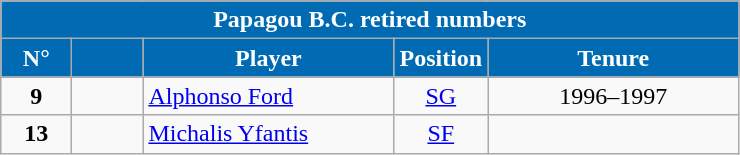<table class="wikitable sortable" style="text-align:center">
<tr>
<td colspan="6" style="background:#006BB3; color:#FFFFFF;"><strong>Papagou B.C. retired numbers</strong></td>
</tr>
<tr>
<th style="width:40px; background:#006BB3; color:white;">N°</th>
<th style="width:40px; background:#006BB3; color:white;"></th>
<th style="width:160px; background:#006BB3; color:white;">Player</th>
<th style="width:40px; background:#006BB3; color:white;">Position</th>
<th style="width:160px; background:#006BB3; color:white;">Tenure</th>
</tr>
<tr>
<td><strong>9</strong></td>
<td></td>
<td style="text-align:left;"><a href='#'>Alphonso Ford</a></td>
<td><a href='#'>SG</a></td>
<td>1996–1997</td>
</tr>
<tr>
<td><strong>13</strong></td>
<td></td>
<td style="text-align:left;"><a href='#'>Michalis Yfantis</a></td>
<td><a href='#'>SF</a></td>
<td></td>
</tr>
</table>
